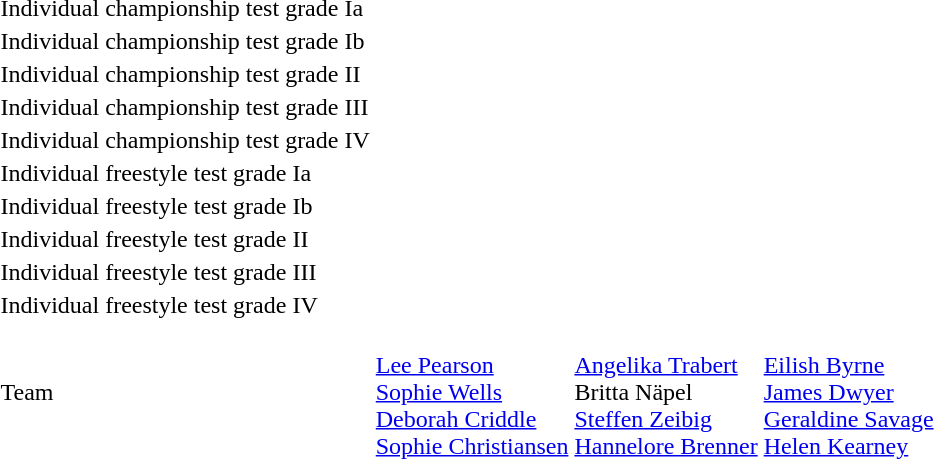<table>
<tr>
<td>Individual championship test grade Ia<br></td>
<td></td>
<td></td>
<td></td>
</tr>
<tr>
<td>Individual championship test grade Ib<br></td>
<td></td>
<td></td>
<td></td>
</tr>
<tr>
<td>Individual championship test grade II<br></td>
<td></td>
<td></td>
<td></td>
</tr>
<tr>
<td>Individual championship test grade III<br></td>
<td></td>
<td></td>
<td></td>
</tr>
<tr>
<td>Individual championship test grade IV<br></td>
<td></td>
<td></td>
<td></td>
</tr>
<tr>
<td>Individual freestyle test grade Ia<br></td>
<td></td>
<td></td>
<td></td>
</tr>
<tr>
<td>Individual freestyle test grade Ib<br></td>
<td></td>
<td></td>
<td></td>
</tr>
<tr>
<td>Individual freestyle test grade II<br></td>
<td></td>
<td></td>
<td></td>
</tr>
<tr>
<td>Individual freestyle test grade III<br></td>
<td></td>
<td></td>
<td></td>
</tr>
<tr>
<td>Individual freestyle test grade IV<br></td>
<td></td>
<td></td>
<td></td>
</tr>
<tr>
<td>Team<br></td>
<td><br><a href='#'>Lee Pearson</a><br><a href='#'>Sophie Wells</a><br><a href='#'>Deborah Criddle</a><br><a href='#'>Sophie Christiansen</a></td>
<td><br><a href='#'>Angelika Trabert</a><br>Britta Näpel<br><a href='#'>Steffen Zeibig</a><br><a href='#'>Hannelore Brenner</a></td>
<td><br><a href='#'>Eilish Byrne</a><br><a href='#'>James Dwyer</a><br><a href='#'>Geraldine Savage</a><br><a href='#'>Helen Kearney</a></td>
</tr>
</table>
